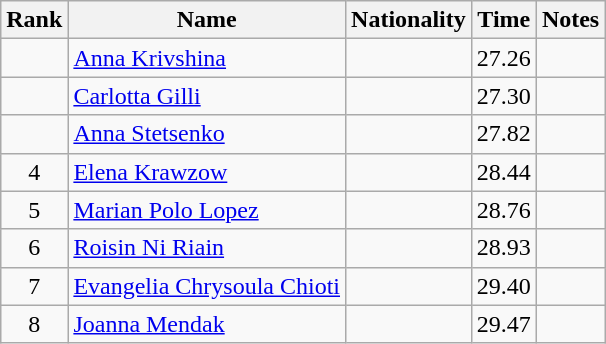<table class="wikitable sortable" style="text-align:center">
<tr>
<th>Rank</th>
<th>Name</th>
<th>Nationality</th>
<th>Time</th>
<th>Notes</th>
</tr>
<tr>
<td></td>
<td align=left><a href='#'>Anna Krivshina</a></td>
<td align=left></td>
<td>27.26</td>
<td></td>
</tr>
<tr>
<td></td>
<td align=left><a href='#'>Carlotta Gilli</a></td>
<td align=left></td>
<td>27.30</td>
<td></td>
</tr>
<tr>
<td></td>
<td align=left><a href='#'>Anna Stetsenko</a></td>
<td align=left></td>
<td>27.82</td>
<td></td>
</tr>
<tr>
<td>4</td>
<td align=left><a href='#'>Elena Krawzow</a></td>
<td align=left></td>
<td>28.44</td>
<td></td>
</tr>
<tr>
<td>5</td>
<td align=left><a href='#'>Marian Polo Lopez</a></td>
<td align=left></td>
<td>28.76</td>
<td></td>
</tr>
<tr>
<td>6</td>
<td align=left><a href='#'>Roisin Ni Riain</a></td>
<td align=left></td>
<td>28.93</td>
<td></td>
</tr>
<tr>
<td>7</td>
<td align=left><a href='#'>Evangelia Chrysoula Chioti</a></td>
<td align=left></td>
<td>29.40</td>
<td></td>
</tr>
<tr>
<td>8</td>
<td align=left><a href='#'>Joanna Mendak</a></td>
<td align=left></td>
<td>29.47</td>
<td></td>
</tr>
</table>
